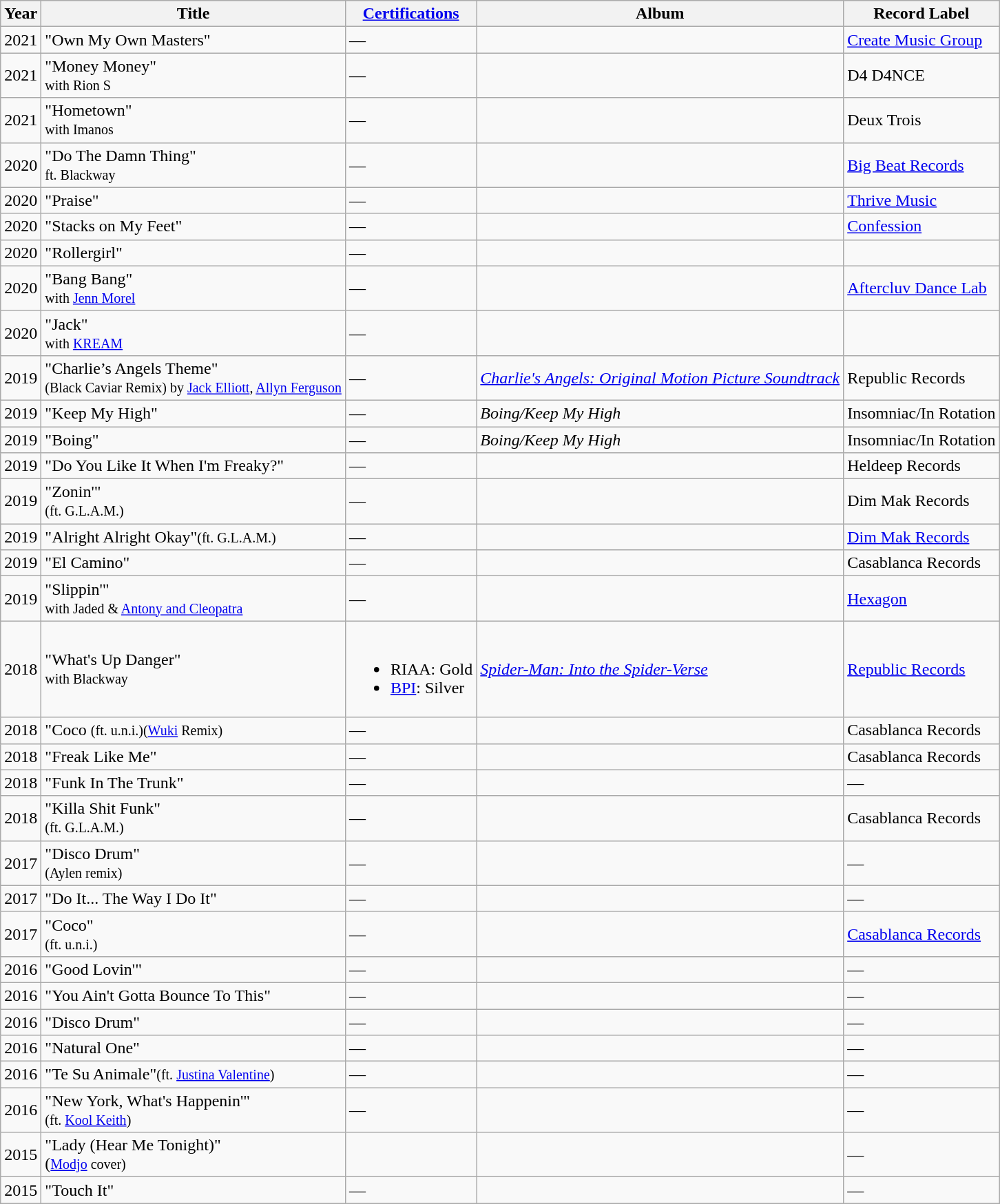<table class="wikitable">
<tr>
<th>Year</th>
<th>Title</th>
<th><a href='#'>Certifications</a></th>
<th>Album</th>
<th>Record Label</th>
</tr>
<tr>
<td>2021</td>
<td>"Own My Own Masters"</td>
<td>—</td>
<td></td>
<td><a href='#'>Create Music Group</a></td>
</tr>
<tr>
<td>2021</td>
<td>"Money Money"<br><small>with Rion S</small></td>
<td>—</td>
<td></td>
<td>D4 D4NCE</td>
</tr>
<tr>
<td>2021</td>
<td>"Hometown"<br><small>with Imanos</small></td>
<td>—</td>
<td></td>
<td>Deux Trois</td>
</tr>
<tr>
<td>2020</td>
<td>"Do The Damn Thing"<br><small>ft. Blackway</small></td>
<td>—</td>
<td></td>
<td><a href='#'>Big Beat Records</a></td>
</tr>
<tr>
<td>2020</td>
<td>"Praise"</td>
<td>—</td>
<td></td>
<td><a href='#'>Thrive Music</a></td>
</tr>
<tr>
<td>2020</td>
<td>"Stacks on My Feet"</td>
<td>—</td>
<td></td>
<td><a href='#'>Confession</a></td>
</tr>
<tr>
<td>2020</td>
<td>"Rollergirl"</td>
<td>—</td>
<td></td>
<td></td>
</tr>
<tr>
<td>2020</td>
<td>"Bang Bang"<br><small>with <a href='#'>Jenn Morel</a></small></td>
<td>—</td>
<td></td>
<td><a href='#'>Aftercluv Dance Lab</a></td>
</tr>
<tr>
<td>2020</td>
<td>"Jack"<br><small>with <a href='#'>KREAM</a></small></td>
<td>—</td>
<td></td>
<td></td>
</tr>
<tr>
<td>2019</td>
<td>"Charlie’s Angels Theme"<br><small>(Black Caviar Remix) by <a href='#'>Jack Elliott</a>, <a href='#'>Allyn Ferguson</a></small></td>
<td>—</td>
<td><em><a href='#'>Charlie's Angels: Original Motion Picture Soundtrack</a></em></td>
<td>Republic Records</td>
</tr>
<tr>
<td>2019</td>
<td>"Keep My High"</td>
<td>—</td>
<td><em>Boing/Keep My High</em></td>
<td>Insomniac/In Rotation</td>
</tr>
<tr>
<td>2019</td>
<td>"Boing"</td>
<td>—</td>
<td><em>Boing/Keep My High</em></td>
<td>Insomniac/In Rotation</td>
</tr>
<tr>
<td>2019</td>
<td>"Do You Like It When I'm Freaky?"</td>
<td>—</td>
<td></td>
<td>Heldeep Records</td>
</tr>
<tr>
<td>2019</td>
<td>"Zonin'"<br><small>(ft. G.L.A.M.)</small></td>
<td>—</td>
<td></td>
<td>Dim Mak Records</td>
</tr>
<tr>
<td>2019</td>
<td>"Alright Alright Okay"<small>(ft. G.L.A.M.)</small></td>
<td>—</td>
<td></td>
<td><a href='#'>Dim Mak Records</a></td>
</tr>
<tr>
<td>2019</td>
<td>"El Camino"</td>
<td>—</td>
<td></td>
<td>Casablanca Records</td>
</tr>
<tr>
<td>2019</td>
<td>"Slippin'"<br><small>with Jaded & <a href='#'>Antony and Cleopatra</a></small></td>
<td>—</td>
<td></td>
<td><a href='#'>Hexagon</a></td>
</tr>
<tr>
<td>2018</td>
<td>"What's Up Danger" <br><small>with Blackway</small></td>
<td><br><ul><li>RIAA: Gold</li><li><a href='#'>BPI</a>: Silver</li></ul></td>
<td><a href='#'><em>Spider-Man: Into the Spider-Verse</em></a></td>
<td><a href='#'>Republic Records</a></td>
</tr>
<tr>
<td>2018</td>
<td>"Coco <small>(ft. u.n.i.)</small><small>(<a href='#'>Wuki</a> Remix)</small></td>
<td>—</td>
<td></td>
<td>Casablanca Records</td>
</tr>
<tr>
<td>2018</td>
<td>"Freak Like Me"</td>
<td>—</td>
<td></td>
<td>Casablanca Records</td>
</tr>
<tr>
<td>2018</td>
<td>"Funk In The Trunk"</td>
<td>—</td>
<td></td>
<td>—</td>
</tr>
<tr>
<td>2018</td>
<td>"Killa Shit Funk"<br><small>(ft. G.L.A.M.)</small></td>
<td>—</td>
<td></td>
<td>Casablanca Records</td>
</tr>
<tr>
<td>2017</td>
<td>"Disco Drum"<br><small>(Aylen remix)</small></td>
<td>—</td>
<td></td>
<td>—</td>
</tr>
<tr>
<td>2017</td>
<td>"Do It... The Way I Do It"</td>
<td>—</td>
<td></td>
<td>—</td>
</tr>
<tr>
<td>2017</td>
<td>"Coco"<br><small>(ft. u.n.i.)</small></td>
<td>—</td>
<td></td>
<td><a href='#'>Casablanca Records</a></td>
</tr>
<tr>
<td>2016</td>
<td>"Good Lovin'"</td>
<td>—</td>
<td></td>
<td>—</td>
</tr>
<tr>
<td>2016</td>
<td>"You Ain't Gotta Bounce To This"</td>
<td>—</td>
<td></td>
<td>—</td>
</tr>
<tr>
<td>2016</td>
<td>"Disco Drum"</td>
<td>—</td>
<td></td>
<td>—</td>
</tr>
<tr>
<td>2016</td>
<td>"Natural One"</td>
<td>—</td>
<td></td>
<td>—</td>
</tr>
<tr>
<td>2016</td>
<td>"Te Su Animale"<small>(ft. <a href='#'>Justina Valentine</a>)</small></td>
<td>—</td>
<td></td>
<td>—</td>
</tr>
<tr>
<td>2016</td>
<td>"New York, What's Happenin'" <br><small>(ft. <a href='#'>Kool Keith</a>)</small></td>
<td>—</td>
<td></td>
<td>—</td>
</tr>
<tr>
<td>2015</td>
<td>"Lady (Hear Me Tonight)" <br>(<small><a href='#'>Modjo</a> cover)</small></td>
<td></td>
<td></td>
<td>—</td>
</tr>
<tr>
<td>2015</td>
<td>"Touch It"</td>
<td>—</td>
<td></td>
<td>—</td>
</tr>
</table>
